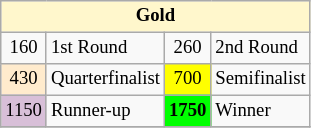<table class="wikitable" style="font-size:78%;">
<tr>
<th colspan=4 style="background:#fff7cc;">Gold</th>
</tr>
<tr>
<td align="center">160</td>
<td>1st Round</td>
<td align="center">260</td>
<td>2nd Round</td>
</tr>
<tr>
<td align="center" style="background:#ffebcd;">430</td>
<td>Quarterfinalist</td>
<td align="center" style="background:#ffff00">700</td>
<td>Semifinalist</td>
</tr>
<tr>
<td align="center" style="background:#D8BFD8;">1150</td>
<td>Runner-up</td>
<td align="center" style="background:#00ff00;font-weight:bold;">1750</td>
<td>Winner</td>
</tr>
<tr>
</tr>
</table>
